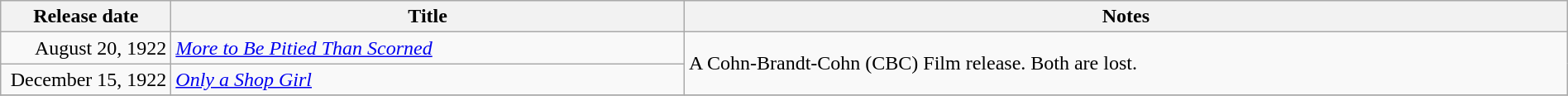<table class="wikitable sortable" style="width:100%;">
<tr>
<th scope="col" style="width:130px;">Release date</th>
<th>Title</th>
<th>Notes</th>
</tr>
<tr>
<td style="text-align:right;">August 20, 1922</td>
<td><em><a href='#'>More to Be Pitied Than Scorned</a></em></td>
<td rowspan="2">A Cohn-Brandt-Cohn (CBC) Film release. Both are lost.</td>
</tr>
<tr>
<td style="text-align:right;">December 15, 1922</td>
<td><em><a href='#'>Only a Shop Girl</a></em></td>
</tr>
<tr>
</tr>
</table>
